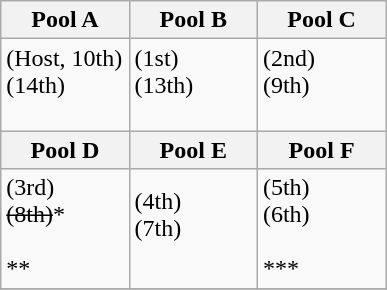<table class="wikitable">
<tr>
<th width=33%>Pool A</th>
<th width=33%>Pool B</th>
<th width=33%>Pool C</th>
</tr>
<tr>
<td> (Host, 10th) <br>  (14th) <br>  <br> </td>
<td> (1st) <br>  (13th) <br>  <br> </td>
<td> (2nd) <br>  (9th) <br>  <br> </td>
</tr>
<tr>
<th>Pool D</th>
<th>Pool E</th>
<th>Pool F</th>
</tr>
<tr>
<td> (3rd) <br> <s> (8th)</s>* <br>  <br> <s></s>**</td>
<td> (4th) <br>  (7th) <br>  <br> </td>
<td> (5th) <br>  (6th) <br>  <br> <s></s>***</td>
</tr>
<tr>
</tr>
</table>
